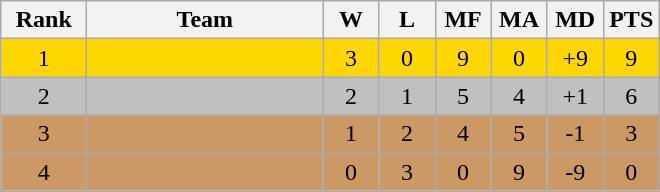<table class="wikitable" style="text-align:center">
<tr>
<th width=50>Rank</th>
<th width=150>Team</th>
<th width=30>W</th>
<th width=30>L</th>
<th width=30>MF</th>
<th width=30>MA</th>
<th width=30>MD</th>
<th width=30>PTS</th>
</tr>
<tr bgcolor=gold>
<td>1</td>
<td style="text-align:left;"></td>
<td>3</td>
<td>0</td>
<td>9</td>
<td>0</td>
<td>+9</td>
<td>9</td>
</tr>
<tr bgcolor=silver>
<td>2</td>
<td style="text-align:left;"></td>
<td>2</td>
<td>1</td>
<td>5</td>
<td>4</td>
<td>+1</td>
<td>6</td>
</tr>
<tr bgcolor=#cc9966>
<td>3</td>
<td style="text-align:left;"></td>
<td>1</td>
<td>2</td>
<td>4</td>
<td>5</td>
<td>-1</td>
<td>3</td>
</tr>
<tr bgcolor=#cc9966>
<td>4</td>
<td style="text-align:left;"></td>
<td>0</td>
<td>3</td>
<td>0</td>
<td>9</td>
<td>-9</td>
<td>0</td>
</tr>
</table>
